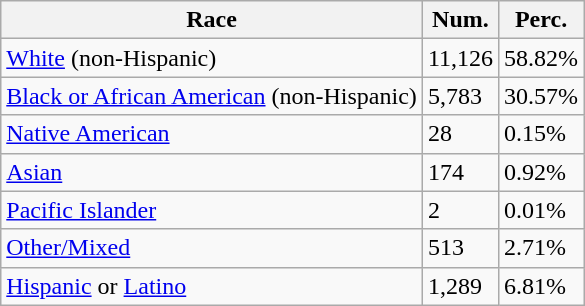<table class="wikitable">
<tr>
<th>Race</th>
<th>Num.</th>
<th>Perc.</th>
</tr>
<tr>
<td><a href='#'>White</a> (non-Hispanic)</td>
<td>11,126</td>
<td>58.82%</td>
</tr>
<tr>
<td><a href='#'>Black or African American</a> (non-Hispanic)</td>
<td>5,783</td>
<td>30.57%</td>
</tr>
<tr>
<td><a href='#'>Native American</a></td>
<td>28</td>
<td>0.15%</td>
</tr>
<tr>
<td><a href='#'>Asian</a></td>
<td>174</td>
<td>0.92%</td>
</tr>
<tr>
<td><a href='#'>Pacific Islander</a></td>
<td>2</td>
<td>0.01%</td>
</tr>
<tr>
<td><a href='#'>Other/Mixed</a></td>
<td>513</td>
<td>2.71%</td>
</tr>
<tr>
<td><a href='#'>Hispanic</a> or <a href='#'>Latino</a></td>
<td>1,289</td>
<td>6.81%</td>
</tr>
</table>
